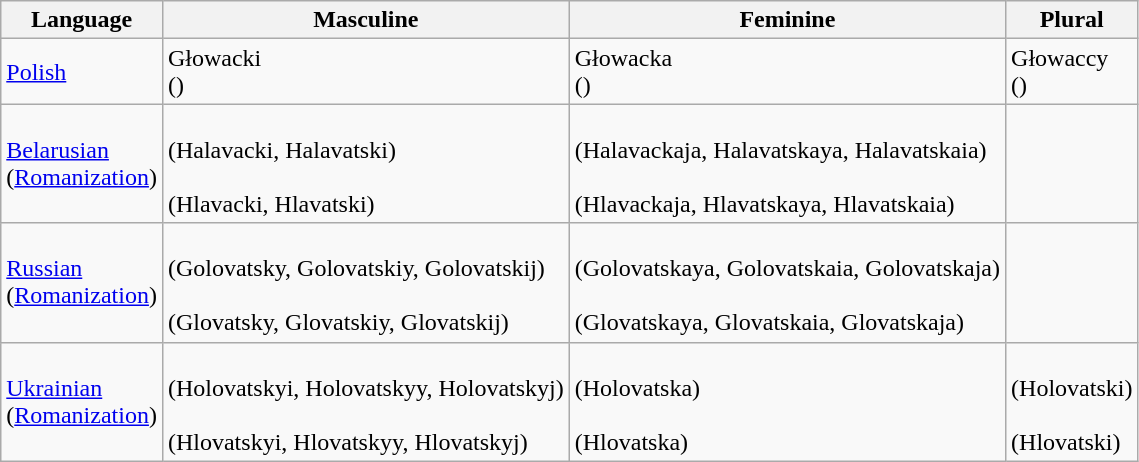<table class="wikitable">
<tr>
<th>Language</th>
<th>Masculine</th>
<th>Feminine</th>
<th>Plural</th>
</tr>
<tr>
<td><a href='#'>Polish</a></td>
<td>Głowacki <br>()</td>
<td>Głowacka <br>()</td>
<td>Głowaccy <br>()</td>
</tr>
<tr>
<td><a href='#'>Belarusian</a> <br>(<a href='#'>Romanization</a>)</td>
<td><br>(Halavacki, Halavatski) <br><br>(Hlavacki, Hlavatski)</td>
<td><br> (Halavackaja, Halavatskaya, Halavatskaia) <br><br> (Hlavackaja, Hlavatskaya, Hlavatskaia)</td>
<td></td>
</tr>
<tr>
<td><a href='#'>Russian</a> <br>(<a href='#'>Romanization</a>)</td>
<td><br> (Golovatsky, Golovatskiy, Golovatskij) <br><br> (Glovatsky, Glovatskiy, Glovatskij)</td>
<td><br> (Golovatskaya, Golovatskaia, Golovatskaja)<br> <br> (Glovatskaya, Glovatskaia, Glovatskaja)</td>
<td></td>
</tr>
<tr>
<td><a href='#'>Ukrainian</a> <br>(<a href='#'>Romanization</a>)</td>
<td> <br>(Holovatskyi, Holovatskyy, Holovatskyj) <br><br> (Hlovatskyi, Hlovatskyy, Hlovatskyj)</td>
<td><br> (Holovatska) <br><br> (Hlovatska)</td>
<td><br> (Holovatski) <br><br> (Hlovatski)</td>
</tr>
</table>
